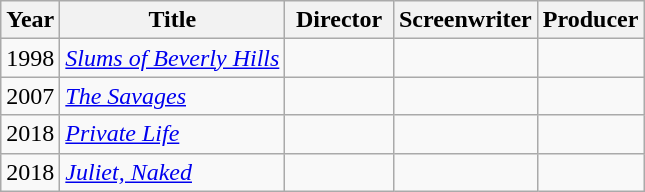<table class="wikitable">
<tr>
<th>Year</th>
<th>Title</th>
<th width=65>Director</th>
<th width=65>Screenwriter</th>
<th>Producer</th>
</tr>
<tr>
<td>1998</td>
<td><em><a href='#'>Slums of Beverly Hills</a></em></td>
<td></td>
<td></td>
<td></td>
</tr>
<tr>
<td>2007</td>
<td><em><a href='#'>The Savages</a></em></td>
<td></td>
<td></td>
<td></td>
</tr>
<tr>
<td>2018</td>
<td><em><a href='#'>Private Life</a></em></td>
<td></td>
<td></td>
<td></td>
</tr>
<tr>
<td>2018</td>
<td><em><a href='#'>Juliet, Naked</a></em></td>
<td></td>
<td></td>
<td></td>
</tr>
</table>
